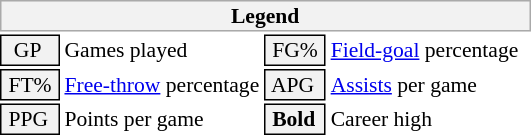<table class="toccolours" style="font-size: 90%; white-space: nowrap;">
<tr>
<th colspan="6" style="background:#f2f2f2; border:1px solid #aaa;">Legend</th>
</tr>
<tr>
<td style="background:#f2f2f2; border:1px solid black;">  GP</td>
<td>Games played</td>
<td style="background:#f2f2f2; border:1px solid black;"> FG% </td>
<td style="padding-right: 8px"><a href='#'>Field-goal</a> percentage</td>
</tr>
<tr>
<td style="background:#f2f2f2; border:1px solid black;"> FT% </td>
<td><a href='#'>Free-throw</a> percentage</td>
<td style="background:#f2f2f2; border:1px solid black;"> APG </td>
<td><a href='#'>Assists</a> per game</td>
</tr>
<tr>
<td style="background:#f2f2f2; border:1px solid black;"> PPG </td>
<td>Points per game</td>
<td style="background-color: #F2F2F2; border: 1px solid black"> <strong>Bold</strong> </td>
<td>Career high</td>
</tr>
<tr>
</tr>
</table>
